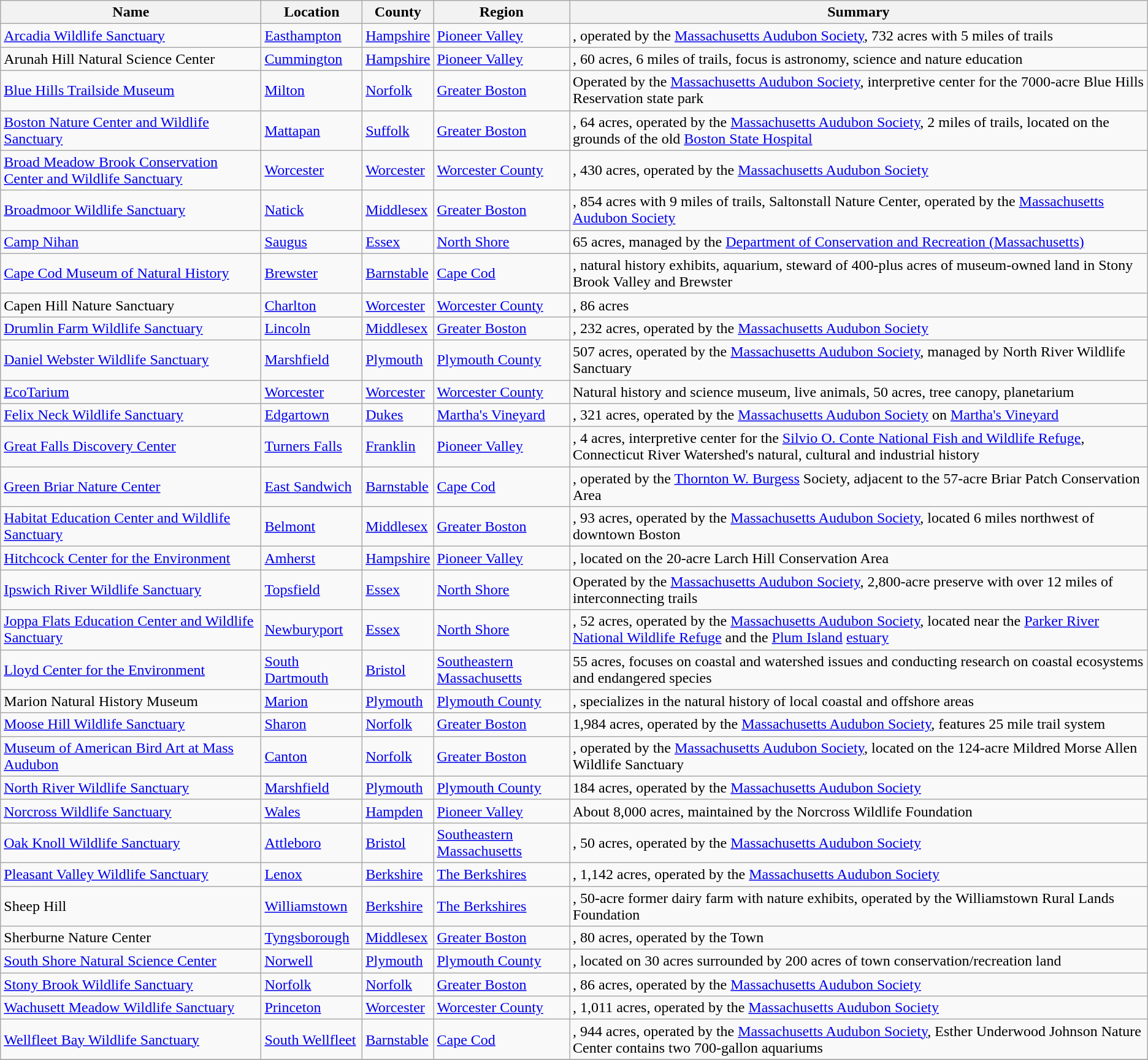<table class="wikitable sortable sticky-header">
<tr>
<th>Name</th>
<th>Location</th>
<th>County</th>
<th>Region</th>
<th>Summary</th>
</tr>
<tr>
<td><a href='#'>Arcadia Wildlife Sanctuary</a></td>
<td><a href='#'>Easthampton</a></td>
<td><a href='#'>Hampshire</a></td>
<td><a href='#'>Pioneer Valley</a></td>
<td>, operated by the <a href='#'>Massachusetts Audubon Society</a>, 732 acres with 5 miles of trails</td>
</tr>
<tr>
<td>Arunah Hill Natural Science Center</td>
<td><a href='#'>Cummington</a></td>
<td><a href='#'>Hampshire</a></td>
<td><a href='#'>Pioneer Valley</a></td>
<td>, 60 acres, 6 miles of trails, focus is astronomy, science and nature education</td>
</tr>
<tr>
<td><a href='#'>Blue Hills Trailside Museum</a></td>
<td><a href='#'>Milton</a></td>
<td><a href='#'>Norfolk</a></td>
<td><a href='#'>Greater Boston</a></td>
<td>Operated by the <a href='#'>Massachusetts Audubon Society</a>, interpretive center for the 7000-acre Blue Hills Reservation state park</td>
</tr>
<tr>
<td><a href='#'>Boston Nature Center and Wildlife Sanctuary</a></td>
<td><a href='#'>Mattapan</a></td>
<td><a href='#'>Suffolk</a></td>
<td><a href='#'>Greater Boston</a></td>
<td>, 64 acres, operated by the <a href='#'>Massachusetts Audubon Society</a>, 2 miles of trails, located on the grounds of the old <a href='#'>Boston State Hospital</a></td>
</tr>
<tr>
<td><a href='#'>Broad Meadow Brook Conservation Center and Wildlife Sanctuary</a></td>
<td><a href='#'>Worcester</a></td>
<td><a href='#'>Worcester</a></td>
<td><a href='#'>Worcester County</a></td>
<td>, 430 acres, operated by the <a href='#'>Massachusetts Audubon Society</a></td>
</tr>
<tr>
<td><a href='#'>Broadmoor Wildlife Sanctuary</a></td>
<td><a href='#'>Natick</a></td>
<td><a href='#'>Middlesex</a></td>
<td><a href='#'>Greater Boston</a></td>
<td>, 854 acres with 9 miles of trails, Saltonstall Nature Center, operated by the <a href='#'>Massachusetts Audubon Society</a></td>
</tr>
<tr>
<td><a href='#'>Camp Nihan</a></td>
<td><a href='#'>Saugus</a></td>
<td><a href='#'>Essex</a></td>
<td><a href='#'>North Shore</a></td>
<td>65 acres, managed by the <a href='#'>Department of Conservation and Recreation (Massachusetts)</a></td>
</tr>
<tr>
<td><a href='#'>Cape Cod Museum of Natural History</a></td>
<td><a href='#'>Brewster</a></td>
<td><a href='#'>Barnstable</a></td>
<td><a href='#'>Cape Cod</a></td>
<td>, natural history exhibits, aquarium, steward of 400-plus acres of museum-owned land in Stony Brook Valley and Brewster</td>
</tr>
<tr>
<td>Capen Hill Nature Sanctuary</td>
<td><a href='#'>Charlton</a></td>
<td><a href='#'>Worcester</a></td>
<td><a href='#'>Worcester County</a></td>
<td>, 86 acres</td>
</tr>
<tr>
<td><a href='#'>Drumlin Farm Wildlife Sanctuary</a></td>
<td><a href='#'>Lincoln</a></td>
<td><a href='#'>Middlesex</a></td>
<td><a href='#'>Greater Boston</a></td>
<td>, 232 acres, operated by the <a href='#'>Massachusetts Audubon Society</a></td>
</tr>
<tr>
<td><a href='#'>Daniel Webster Wildlife Sanctuary</a></td>
<td><a href='#'>Marshfield</a></td>
<td><a href='#'>Plymouth</a></td>
<td><a href='#'>Plymouth County</a></td>
<td>507 acres, operated by the <a href='#'>Massachusetts Audubon Society</a>, managed by North River Wildlife Sanctuary</td>
</tr>
<tr>
<td><a href='#'>EcoTarium</a></td>
<td><a href='#'>Worcester</a></td>
<td><a href='#'>Worcester</a></td>
<td><a href='#'>Worcester County</a></td>
<td>Natural history and science museum, live animals, 50 acres, tree canopy, planetarium</td>
</tr>
<tr>
<td><a href='#'>Felix Neck Wildlife Sanctuary</a></td>
<td><a href='#'>Edgartown</a></td>
<td><a href='#'>Dukes</a></td>
<td><a href='#'>Martha's Vineyard</a></td>
<td>, 321 acres, operated by the <a href='#'>Massachusetts Audubon Society</a> on <a href='#'>Martha's Vineyard</a></td>
</tr>
<tr>
<td><a href='#'>Great Falls Discovery Center</a></td>
<td><a href='#'>Turners Falls</a></td>
<td><a href='#'>Franklin</a></td>
<td><a href='#'>Pioneer Valley</a></td>
<td>, 4 acres, interpretive center for the <a href='#'>Silvio O. Conte National Fish and Wildlife Refuge</a>, Connecticut River Watershed's natural, cultural and industrial history</td>
</tr>
<tr>
<td><a href='#'>Green Briar Nature Center</a></td>
<td><a href='#'>East Sandwich</a></td>
<td><a href='#'>Barnstable</a></td>
<td><a href='#'>Cape Cod</a></td>
<td>, operated by the <a href='#'>Thornton W. Burgess</a> Society, adjacent to the 57-acre Briar Patch Conservation Area</td>
</tr>
<tr>
<td><a href='#'>Habitat Education Center and Wildlife Sanctuary</a></td>
<td><a href='#'>Belmont</a></td>
<td><a href='#'>Middlesex</a></td>
<td><a href='#'>Greater Boston</a></td>
<td>, 93 acres, operated by the <a href='#'>Massachusetts Audubon Society</a>, located 6 miles northwest of downtown Boston</td>
</tr>
<tr>
<td><a href='#'>Hitchcock Center for the Environment</a></td>
<td><a href='#'>Amherst</a></td>
<td><a href='#'>Hampshire</a></td>
<td><a href='#'>Pioneer Valley</a></td>
<td>, located on the 20-acre Larch Hill Conservation Area</td>
</tr>
<tr>
<td><a href='#'>Ipswich River Wildlife Sanctuary</a></td>
<td><a href='#'>Topsfield</a></td>
<td><a href='#'>Essex</a></td>
<td><a href='#'>North Shore</a></td>
<td>Operated by the <a href='#'>Massachusetts Audubon Society</a>, 2,800-acre preserve with over 12 miles of interconnecting trails</td>
</tr>
<tr>
<td><a href='#'>Joppa Flats Education Center and Wildlife Sanctuary</a></td>
<td><a href='#'>Newburyport</a></td>
<td><a href='#'>Essex</a></td>
<td><a href='#'>North Shore</a></td>
<td>, 52 acres, operated by the <a href='#'>Massachusetts Audubon Society</a>, located near the <a href='#'>Parker River National Wildlife Refuge</a> and the <a href='#'>Plum Island</a> <a href='#'>estuary</a></td>
</tr>
<tr>
<td><a href='#'>Lloyd Center for the Environment</a></td>
<td><a href='#'>South Dartmouth</a></td>
<td><a href='#'>Bristol</a></td>
<td><a href='#'>Southeastern Massachusetts</a></td>
<td>55 acres, focuses on coastal and watershed issues and conducting research on coastal ecosystems and endangered species</td>
</tr>
<tr>
<td>Marion Natural History Museum</td>
<td><a href='#'>Marion</a></td>
<td><a href='#'>Plymouth</a></td>
<td><a href='#'>Plymouth County</a></td>
<td>, specializes in the natural history of local coastal and offshore areas</td>
</tr>
<tr>
<td><a href='#'>Moose Hill Wildlife Sanctuary</a></td>
<td><a href='#'>Sharon</a></td>
<td><a href='#'>Norfolk</a></td>
<td><a href='#'>Greater Boston</a></td>
<td>1,984 acres, operated by the <a href='#'>Massachusetts Audubon Society</a>, features 25 mile trail system</td>
</tr>
<tr>
<td><a href='#'>Museum of American Bird Art at Mass Audubon</a></td>
<td><a href='#'>Canton</a></td>
<td><a href='#'>Norfolk</a></td>
<td><a href='#'>Greater Boston</a></td>
<td>, operated by the <a href='#'>Massachusetts Audubon Society</a>, located on the 124-acre Mildred Morse Allen Wildlife Sanctuary</td>
</tr>
<tr>
<td><a href='#'>North River Wildlife Sanctuary</a></td>
<td><a href='#'>Marshfield</a></td>
<td><a href='#'>Plymouth</a></td>
<td><a href='#'>Plymouth County</a></td>
<td>184 acres, operated by the <a href='#'>Massachusetts Audubon Society</a></td>
</tr>
<tr>
<td><a href='#'>Norcross Wildlife Sanctuary</a></td>
<td><a href='#'>Wales</a></td>
<td><a href='#'>Hampden</a></td>
<td><a href='#'>Pioneer Valley</a></td>
<td>About 8,000 acres, maintained by the Norcross Wildlife Foundation</td>
</tr>
<tr>
<td><a href='#'>Oak Knoll Wildlife Sanctuary</a></td>
<td><a href='#'>Attleboro</a></td>
<td><a href='#'>Bristol</a></td>
<td><a href='#'>Southeastern Massachusetts</a></td>
<td>, 50 acres, operated by the <a href='#'>Massachusetts Audubon Society</a></td>
</tr>
<tr>
<td><a href='#'>Pleasant Valley Wildlife Sanctuary</a></td>
<td><a href='#'>Lenox</a></td>
<td><a href='#'>Berkshire</a></td>
<td><a href='#'>The Berkshires</a></td>
<td>, 1,142 acres, operated by the <a href='#'>Massachusetts Audubon Society</a></td>
</tr>
<tr>
<td>Sheep Hill</td>
<td><a href='#'>Williamstown</a></td>
<td><a href='#'>Berkshire</a></td>
<td><a href='#'>The Berkshires</a></td>
<td>, 50-acre former dairy farm with nature exhibits, operated by the Williamstown Rural Lands Foundation</td>
</tr>
<tr>
<td>Sherburne Nature Center</td>
<td><a href='#'>Tyngsborough</a></td>
<td><a href='#'>Middlesex</a></td>
<td><a href='#'>Greater Boston</a></td>
<td>, 80 acres, operated by the Town</td>
</tr>
<tr>
<td><a href='#'>South Shore Natural Science Center</a></td>
<td><a href='#'>Norwell</a></td>
<td><a href='#'>Plymouth</a></td>
<td><a href='#'>Plymouth County</a></td>
<td>, located on 30 acres surrounded by 200 acres of town conservation/recreation land</td>
</tr>
<tr>
<td><a href='#'>Stony Brook Wildlife Sanctuary</a></td>
<td><a href='#'>Norfolk</a></td>
<td><a href='#'>Norfolk</a></td>
<td><a href='#'>Greater Boston</a></td>
<td>, 86 acres, operated by the <a href='#'>Massachusetts Audubon Society</a></td>
</tr>
<tr>
<td><a href='#'>Wachusett Meadow Wildlife Sanctuary</a></td>
<td><a href='#'>Princeton</a></td>
<td><a href='#'>Worcester</a></td>
<td><a href='#'>Worcester County</a></td>
<td>, 1,011 acres, operated by the <a href='#'>Massachusetts Audubon Society</a></td>
</tr>
<tr>
<td><a href='#'>Wellfleet Bay Wildlife Sanctuary</a></td>
<td><a href='#'>South Wellfleet</a></td>
<td><a href='#'>Barnstable</a></td>
<td><a href='#'>Cape Cod</a></td>
<td> , 944 acres, operated by the <a href='#'>Massachusetts Audubon Society</a>, Esther Underwood Johnson Nature Center contains two 700-gallon aquariums</td>
</tr>
<tr>
</tr>
</table>
